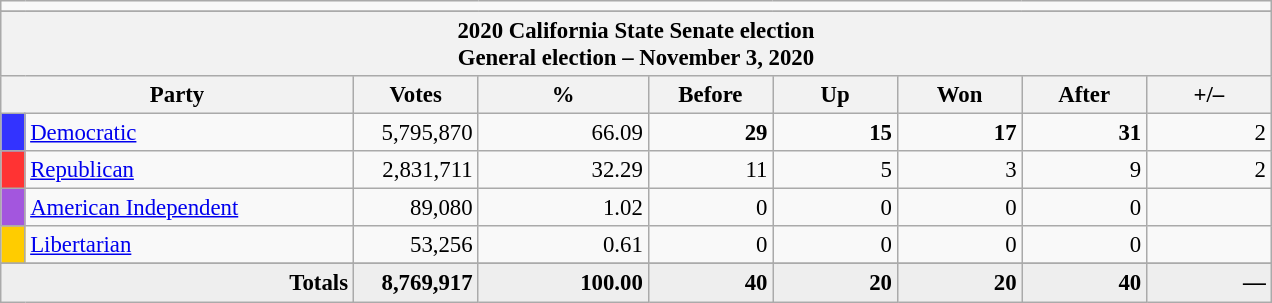<table class="wikitable" style="font-size: 95%;">
<tr>
<td colspan=15 align=center></td>
</tr>
<tr>
</tr>
<tr style="background-color:#E9E9E9">
<th colspan="9">2020 California State Senate election<br>General election – November 3, 2020</th>
</tr>
<tr>
<th colspan=2 style="width: 15em">Party</th>
<th style="width: 5em">Votes</th>
<th style="width: 7em">%</th>
<th style="width: 5em">Before</th>
<th style="width: 5em">Up</th>
<th style="width: 5em">Won</th>
<th style="width: 5em">After</th>
<th style="width: 5em">+/–</th>
</tr>
<tr>
<th style="background-color:#3333FF; width: 3px"></th>
<td style="width: 130px"><a href='#'>Democratic</a></td>
<td align="right">5,795,870</td>
<td align="right">66.09</td>
<td align="right"><strong>29</strong></td>
<td align="right"><strong>15</strong></td>
<td align="right"><strong>17</strong></td>
<td align="right"><strong>31</strong></td>
<td align="right"> 2</td>
</tr>
<tr>
<th style="background-color:#FF3333; width: 3px"></th>
<td style="width: 130px"><a href='#'>Republican</a></td>
<td align="right">2,831,711</td>
<td align="right">32.29</td>
<td align="right">11</td>
<td align="right">5</td>
<td align="right">3</td>
<td align="right">9</td>
<td align="right"> 2</td>
</tr>
<tr>
<th style="background-color:#A356DE; width: 3px"></th>
<td style="width: 130px"><a href='#'>American Independent</a></td>
<td align="right">89,080</td>
<td align="right">1.02</td>
<td align="right">0</td>
<td align="right">0</td>
<td align="right">0</td>
<td align="right">0</td>
<td align="right"></td>
</tr>
<tr>
<th style="background-color:#FFCC00; width: 3px"></th>
<td style="width: 130px"><a href='#'>Libertarian</a></td>
<td align="right">53,256</td>
<td align="right">0.61</td>
<td align="right">0</td>
<td align="right">0</td>
<td align="right">0</td>
<td align="right">0</td>
<td align="right"></td>
</tr>
<tr>
</tr>
<tr bgcolor="#EEEEEE">
<td colspan="2" align="right"><strong>Totals</strong></td>
<td align="right"><strong>8,769,917</strong></td>
<td align="right"><strong>100.00</strong></td>
<td align="right"><strong>40</strong></td>
<td align="right"><strong>20</strong></td>
<td align="right"><strong>20</strong></td>
<td align="right"><strong>40</strong></td>
<td align="right"><strong>—</strong></td>
</tr>
</table>
